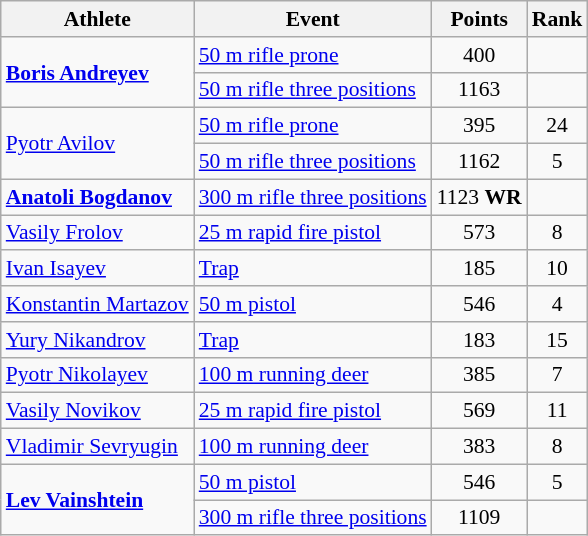<table class="wikitable" style="font-size:90%">
<tr>
<th>Athlete</th>
<th>Event</th>
<th>Points</th>
<th>Rank</th>
</tr>
<tr align=center>
<td align=left rowspan=2><strong><a href='#'>Boris Andreyev</a></strong></td>
<td align=left><a href='#'>50 m rifle prone</a></td>
<td>400</td>
<td></td>
</tr>
<tr align=center>
<td align=left><a href='#'>50 m rifle three positions</a></td>
<td>1163</td>
<td></td>
</tr>
<tr align=center>
<td align=left rowspan=2><a href='#'>Pyotr Avilov</a></td>
<td align=left><a href='#'>50 m rifle prone</a></td>
<td>395</td>
<td>24</td>
</tr>
<tr align=center>
<td align=left><a href='#'>50 m rifle three positions</a></td>
<td>1162</td>
<td>5</td>
</tr>
<tr align=center>
<td align=left><strong><a href='#'>Anatoli Bogdanov</a></strong></td>
<td align=left><a href='#'>300 m rifle three positions</a></td>
<td>1123 <strong>WR</strong></td>
<td></td>
</tr>
<tr align=center>
<td align=left><a href='#'>Vasily Frolov</a></td>
<td align=left><a href='#'>25 m rapid fire pistol</a></td>
<td>573</td>
<td>8</td>
</tr>
<tr align=center>
<td align=left><a href='#'>Ivan Isayev</a></td>
<td align=left><a href='#'>Trap</a></td>
<td>185</td>
<td>10</td>
</tr>
<tr align=center>
<td align=left><a href='#'>Konstantin Martazov</a></td>
<td align=left><a href='#'>50 m pistol</a></td>
<td>546</td>
<td>4</td>
</tr>
<tr align=center>
<td align=left><a href='#'>Yury Nikandrov</a></td>
<td align=left><a href='#'>Trap</a></td>
<td>183</td>
<td>15</td>
</tr>
<tr align=center>
<td align=left><a href='#'>Pyotr Nikolayev</a></td>
<td align=left><a href='#'>100 m running deer</a></td>
<td>385</td>
<td>7</td>
</tr>
<tr align=center>
<td align=left><a href='#'>Vasily Novikov</a></td>
<td align=left><a href='#'>25 m rapid fire pistol</a></td>
<td>569</td>
<td>11</td>
</tr>
<tr align=center>
<td align=left><a href='#'>Vladimir Sevryugin</a></td>
<td align=left><a href='#'>100 m running deer</a></td>
<td>383</td>
<td>8</td>
</tr>
<tr align=center>
<td align=left rowspan=2><strong><a href='#'>Lev Vainshtein</a></strong></td>
<td align=left><a href='#'>50 m pistol</a></td>
<td>546</td>
<td>5</td>
</tr>
<tr align=center>
<td align=left><a href='#'>300 m rifle three positions</a></td>
<td>1109</td>
<td></td>
</tr>
</table>
